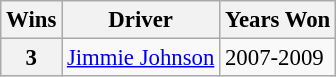<table class="wikitable" style="font-size: 95%;">
<tr>
<th>Wins</th>
<th>Driver</th>
<th>Years Won</th>
</tr>
<tr>
<th>3</th>
<td><a href='#'>Jimmie Johnson</a></td>
<td>2007-2009</td>
</tr>
</table>
